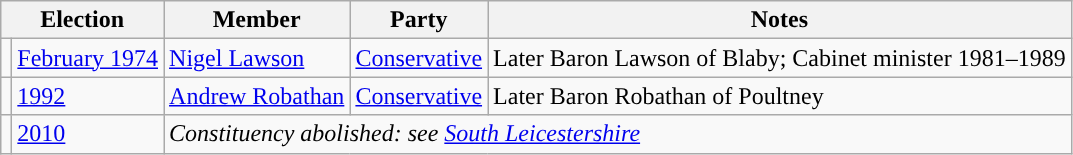<table class="wikitable">
<tr>
<th colspan="2">Election</th>
<th>Member</th>
<th>Party</th>
<th>Notes</th>
</tr>
<tr>
<td style="color:inherit;background-color: "></td>
<td><a href='#'>February 1974</a></td>
<td><a href='#'>Nigel Lawson</a></td>
<td><a href='#'>Conservative</a></td>
<td>Later Baron Lawson of Blaby; Cabinet minister 1981–1989</td>
</tr>
<tr>
<td style="color:inherit;background-color: "></td>
<td><a href='#'>1992</a></td>
<td><a href='#'>Andrew Robathan</a></td>
<td><a href='#'>Conservative</a></td>
<td>Later Baron Robathan of Poultney</td>
</tr>
<tr>
<td></td>
<td><a href='#'>2010</a></td>
<td colspan="3"><em>Constituency abolished: see <a href='#'>South Leicestershire</a></em></td>
</tr>
</table>
